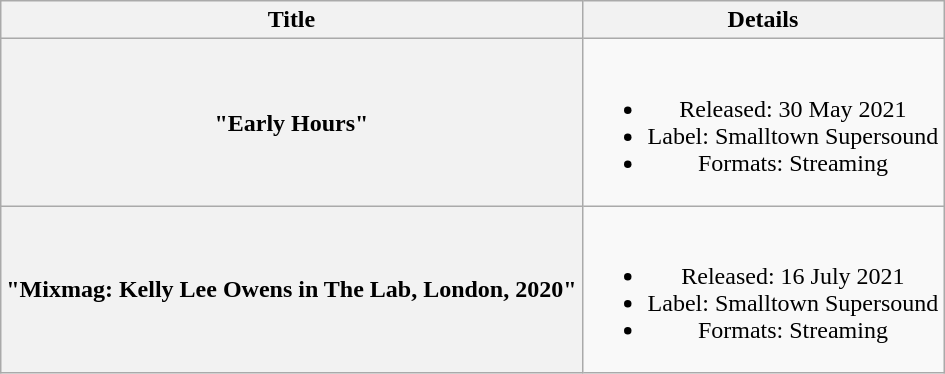<table class="wikitable plainrowheaders" style="text-align:center;">
<tr>
<th scope="col">Title</th>
<th scope="col">Details</th>
</tr>
<tr>
<th scope="row">"Early Hours"</th>
<td><br><ul><li>Released: 30 May 2021</li><li>Label: Smalltown Supersound</li><li>Formats: Streaming</li></ul></td>
</tr>
<tr>
<th scope="row">"Mixmag: Kelly Lee Owens in The Lab, London, 2020"</th>
<td><br><ul><li>Released: 16 July 2021</li><li>Label: Smalltown Supersound</li><li>Formats: Streaming</li></ul></td>
</tr>
</table>
